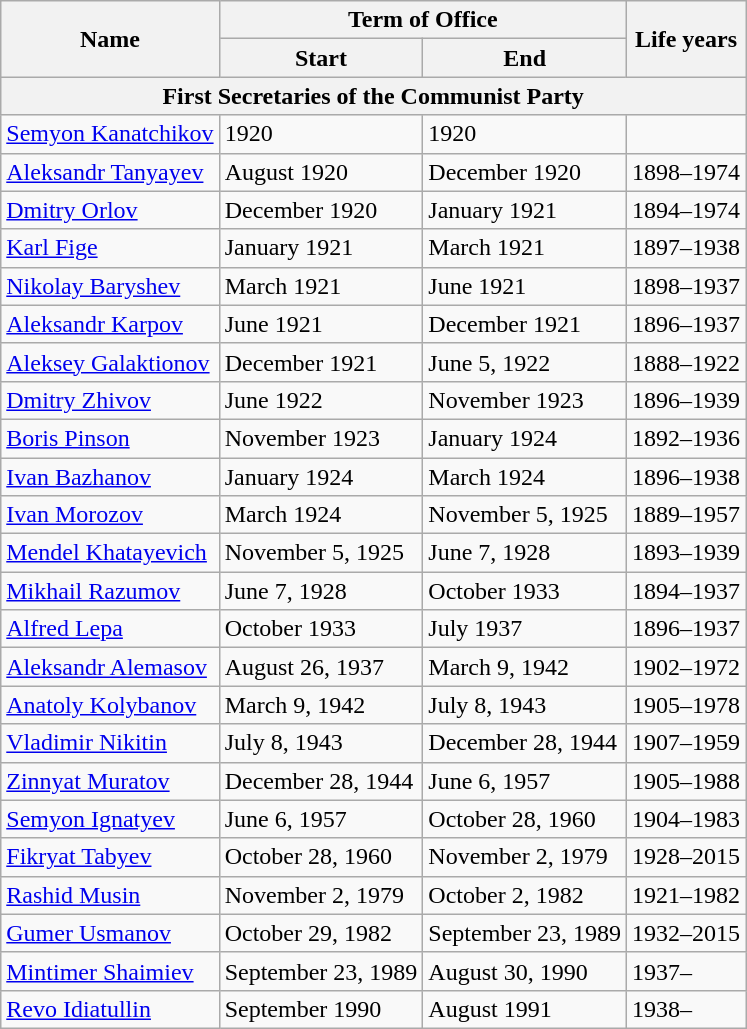<table class="wikitable">
<tr>
<th rowspan="2">Name</th>
<th colspan="2">Term of Office</th>
<th rowspan="2">Life years</th>
</tr>
<tr>
<th>Start</th>
<th>End</th>
</tr>
<tr>
<th colspan="4">First Secretaries of the Communist Party</th>
</tr>
<tr>
<td><a href='#'>Semyon Kanatchikov</a></td>
<td>1920</td>
<td>1920</td>
<td></td>
</tr>
<tr>
<td><a href='#'>Aleksandr Tanyayev</a></td>
<td>August 1920</td>
<td>December 1920</td>
<td>1898–1974</td>
</tr>
<tr>
<td><a href='#'>Dmitry Orlov</a></td>
<td>December 1920</td>
<td>January 1921</td>
<td>1894–1974</td>
</tr>
<tr>
<td><a href='#'>Karl Fige</a></td>
<td>January 1921</td>
<td>March 1921</td>
<td>1897–1938</td>
</tr>
<tr>
<td><a href='#'>Nikolay Baryshev</a></td>
<td>March 1921</td>
<td>June 1921</td>
<td>1898–1937</td>
</tr>
<tr>
<td><a href='#'>Aleksandr Karpov</a></td>
<td>June 1921</td>
<td>December 1921</td>
<td>1896–1937</td>
</tr>
<tr>
<td><a href='#'>Aleksey Galaktionov</a></td>
<td>December 1921</td>
<td>June 5, 1922</td>
<td>1888–1922</td>
</tr>
<tr>
<td><a href='#'>Dmitry Zhivov</a></td>
<td>June 1922</td>
<td>November 1923</td>
<td>1896–1939</td>
</tr>
<tr>
<td><a href='#'>Boris Pinson</a></td>
<td>November 1923</td>
<td>January 1924</td>
<td>1892–1936</td>
</tr>
<tr>
<td><a href='#'>Ivan Bazhanov</a></td>
<td>January 1924</td>
<td>March 1924</td>
<td>1896–1938</td>
</tr>
<tr>
<td><a href='#'>Ivan Morozov</a></td>
<td>March 1924</td>
<td>November 5, 1925</td>
<td>1889–1957</td>
</tr>
<tr>
<td><a href='#'>Mendel Khatayevich</a></td>
<td>November 5, 1925</td>
<td>June 7, 1928</td>
<td>1893–1939</td>
</tr>
<tr>
<td><a href='#'>Mikhail Razumov</a></td>
<td>June 7, 1928</td>
<td>October 1933</td>
<td>1894–1937</td>
</tr>
<tr>
<td><a href='#'>Alfred Lepa</a></td>
<td>October 1933</td>
<td>July 1937</td>
<td>1896–1937</td>
</tr>
<tr>
<td><a href='#'>Aleksandr Alemasov</a></td>
<td>August 26, 1937</td>
<td>March 9, 1942</td>
<td>1902–1972</td>
</tr>
<tr>
<td><a href='#'>Anatoly Kolybanov</a></td>
<td>March 9, 1942</td>
<td>July 8, 1943</td>
<td>1905–1978</td>
</tr>
<tr>
<td><a href='#'>Vladimir Nikitin</a></td>
<td>July 8, 1943</td>
<td>December 28, 1944</td>
<td>1907–1959</td>
</tr>
<tr>
<td><a href='#'>Zinnyat Muratov</a></td>
<td>December 28, 1944</td>
<td>June 6, 1957</td>
<td>1905–1988</td>
</tr>
<tr>
<td><a href='#'>Semyon Ignatyev</a></td>
<td>June 6, 1957</td>
<td>October 28, 1960</td>
<td>1904–1983</td>
</tr>
<tr>
<td><a href='#'>Fikryat Tabyev</a></td>
<td>October 28, 1960</td>
<td>November 2, 1979</td>
<td>1928–2015</td>
</tr>
<tr>
<td><a href='#'>Rashid Musin</a></td>
<td>November 2, 1979</td>
<td>October 2, 1982</td>
<td>1921–1982</td>
</tr>
<tr>
<td><a href='#'>Gumer Usmanov</a></td>
<td>October 29, 1982</td>
<td>September 23, 1989</td>
<td>1932–2015</td>
</tr>
<tr>
<td><a href='#'>Mintimer Shaimiev</a></td>
<td>September 23, 1989</td>
<td>August 30, 1990</td>
<td>1937–</td>
</tr>
<tr>
<td><a href='#'>Revo Idiatullin</a></td>
<td>September 1990</td>
<td>August 1991</td>
<td>1938–</td>
</tr>
</table>
